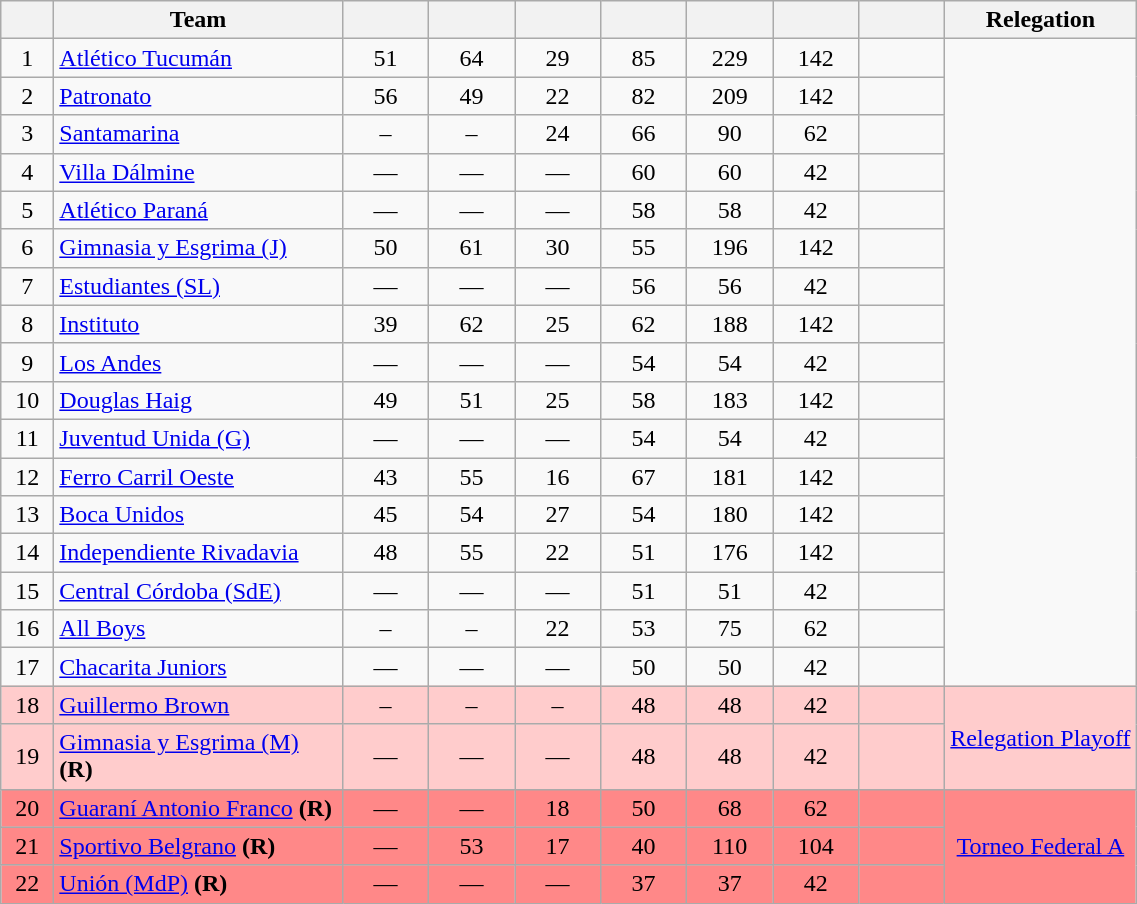<table class="wikitable" style="text-align: center;">
<tr>
<th width=28><br></th>
<th width=185>Team</th>
<th width=50></th>
<th width=50></th>
<th width=50></th>
<th width=50></th>
<th width=50></th>
<th width=50></th>
<th width=50><br></th>
<th>Relegation</th>
</tr>
<tr>
<td>1</td>
<td align="left"><a href='#'>Atlético Tucumán</a></td>
<td>51</td>
<td>64</td>
<td>29</td>
<td>85</td>
<td>229</td>
<td>142</td>
<td><strong></strong></td>
</tr>
<tr>
<td>2</td>
<td align="left"><a href='#'>Patronato</a></td>
<td>56</td>
<td>49</td>
<td>22</td>
<td>82</td>
<td>209</td>
<td>142</td>
<td><strong></strong></td>
</tr>
<tr>
<td>3</td>
<td align="left"><a href='#'>Santamarina</a></td>
<td>–</td>
<td>–</td>
<td>24</td>
<td>66</td>
<td>90</td>
<td>62</td>
<td><strong></strong></td>
</tr>
<tr>
<td>4</td>
<td align="left"><a href='#'>Villa Dálmine</a></td>
<td>—</td>
<td>—</td>
<td>—</td>
<td>60</td>
<td>60</td>
<td>42</td>
<td><strong></strong></td>
</tr>
<tr>
<td>5</td>
<td align="left"><a href='#'>Atlético Paraná</a></td>
<td>—</td>
<td>—</td>
<td>—</td>
<td>58</td>
<td>58</td>
<td>42</td>
<td><strong></strong></td>
</tr>
<tr>
<td>6</td>
<td align="left"><a href='#'>Gimnasia y Esgrima (J)</a></td>
<td>50</td>
<td>61</td>
<td>30</td>
<td>55</td>
<td>196</td>
<td>142</td>
<td><strong></strong></td>
</tr>
<tr>
<td>7</td>
<td align="left"><a href='#'>Estudiantes (SL)</a></td>
<td>—</td>
<td>—</td>
<td>—</td>
<td>56</td>
<td>56</td>
<td>42</td>
<td><strong></strong></td>
</tr>
<tr>
<td>8</td>
<td align="left"><a href='#'>Instituto</a></td>
<td>39</td>
<td>62</td>
<td>25</td>
<td>62</td>
<td>188</td>
<td>142</td>
<td><strong></strong></td>
</tr>
<tr>
<td>9</td>
<td align="left"><a href='#'>Los Andes</a></td>
<td>—</td>
<td>—</td>
<td>—</td>
<td>54</td>
<td>54</td>
<td>42</td>
<td><strong></strong></td>
</tr>
<tr>
<td>10</td>
<td align="left"><a href='#'>Douglas Haig</a></td>
<td>49</td>
<td>51</td>
<td>25</td>
<td>58</td>
<td>183</td>
<td>142</td>
<td><strong></strong></td>
</tr>
<tr>
<td>11</td>
<td align="left"><a href='#'>Juventud Unida (G)</a></td>
<td>—</td>
<td>—</td>
<td>—</td>
<td>54</td>
<td>54</td>
<td>42</td>
<td><strong></strong></td>
</tr>
<tr>
<td>12</td>
<td align="left"><a href='#'>Ferro Carril Oeste</a></td>
<td>43</td>
<td>55</td>
<td>16</td>
<td>67</td>
<td>181</td>
<td>142</td>
<td><strong></strong></td>
</tr>
<tr>
<td>13</td>
<td align="left"><a href='#'>Boca Unidos</a></td>
<td>45</td>
<td>54</td>
<td>27</td>
<td>54</td>
<td>180</td>
<td>142</td>
<td><strong></strong></td>
</tr>
<tr>
<td>14</td>
<td align="left"><a href='#'>Independiente Rivadavia</a></td>
<td>48</td>
<td>55</td>
<td>22</td>
<td>51</td>
<td>176</td>
<td>142</td>
<td><strong></strong></td>
</tr>
<tr>
<td>15</td>
<td align="left"><a href='#'>Central Córdoba (SdE)</a></td>
<td>—</td>
<td>—</td>
<td>—</td>
<td>51</td>
<td>51</td>
<td>42</td>
<td><strong></strong></td>
</tr>
<tr>
<td>16</td>
<td align="left"><a href='#'>All Boys</a></td>
<td>–</td>
<td>–</td>
<td>22</td>
<td>53</td>
<td>75</td>
<td>62</td>
<td><strong></strong></td>
</tr>
<tr>
<td>17</td>
<td align="left"><a href='#'>Chacarita Juniors</a></td>
<td>—</td>
<td>—</td>
<td>—</td>
<td>50</td>
<td>50</td>
<td>42</td>
<td><strong></strong></td>
</tr>
<tr bgcolor=#FFCCCC>
<td>18</td>
<td align="left"><a href='#'>Guillermo Brown</a></td>
<td>–</td>
<td>–</td>
<td>–</td>
<td>48</td>
<td>48</td>
<td>42</td>
<td><strong></strong></td>
<td rowspan=2><a href='#'>Relegation Playoff</a></td>
</tr>
<tr bgcolor=#FFCCCC>
<td>19</td>
<td align="left"><a href='#'>Gimnasia y Esgrima (M)</a> <strong>(R)</strong></td>
<td>—</td>
<td>—</td>
<td>—</td>
<td>48</td>
<td>48</td>
<td>42</td>
<td><strong></strong></td>
</tr>
<tr bgcolor=#FF8888>
<td>20</td>
<td align="left"><a href='#'>Guaraní Antonio Franco</a> <strong>(R)</strong></td>
<td>—</td>
<td>—</td>
<td>18</td>
<td>50</td>
<td>68</td>
<td>62</td>
<td><strong></strong></td>
<td rowspan=3><a href='#'>Torneo Federal A</a></td>
</tr>
<tr bgcolor=#FF8888>
<td>21</td>
<td align="left"><a href='#'>Sportivo Belgrano</a> <strong>(R)</strong></td>
<td>—</td>
<td>53</td>
<td>17</td>
<td>40</td>
<td>110</td>
<td>104</td>
<td><strong></strong></td>
</tr>
<tr bgcolor=#FF8888>
<td>22</td>
<td align="left"><a href='#'>Unión (MdP)</a> <strong>(R)</strong></td>
<td>—</td>
<td>—</td>
<td>—</td>
<td>37</td>
<td>37</td>
<td>42</td>
<td><strong></strong></td>
</tr>
</table>
